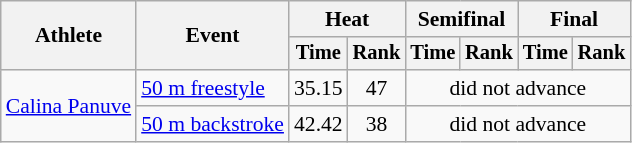<table class=wikitable style="font-size:90%">
<tr>
<th rowspan=2>Athlete</th>
<th rowspan=2>Event</th>
<th colspan="2">Heat</th>
<th colspan="2">Semifinal</th>
<th colspan="2">Final</th>
</tr>
<tr style="font-size:95%">
<th>Time</th>
<th>Rank</th>
<th>Time</th>
<th>Rank</th>
<th>Time</th>
<th>Rank</th>
</tr>
<tr align=center>
<td align=left rowspan=2><a href='#'>Calina Panuve</a></td>
<td align=left><a href='#'>50 m freestyle</a></td>
<td>35.15</td>
<td>47</td>
<td colspan=4>did not advance</td>
</tr>
<tr align=center>
<td align=left><a href='#'>50 m backstroke</a></td>
<td>42.42</td>
<td>38</td>
<td colspan=4>did not advance</td>
</tr>
</table>
